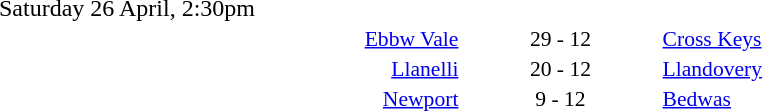<table style="width:70%;" cellspacing="1">
<tr>
<th width=35%></th>
<th width=15%></th>
<th></th>
</tr>
<tr>
<td>Saturday 26 April, 2:30pm</td>
</tr>
<tr style=font-size:90%>
<td align=right><a href='#'>Ebbw Vale</a></td>
<td align=center>29 - 12</td>
<td><a href='#'>Cross Keys</a></td>
</tr>
<tr style=font-size:90%>
<td align=right><a href='#'>Llanelli</a></td>
<td align=center>20 - 12</td>
<td><a href='#'>Llandovery</a></td>
</tr>
<tr style=font-size:90%>
<td align=right><a href='#'>Newport</a></td>
<td align=center>9 - 12</td>
<td><a href='#'>Bedwas</a></td>
</tr>
</table>
